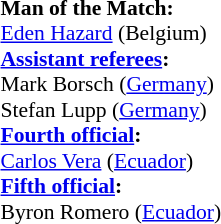<table width=50% style="font-size: 90%">
<tr>
<td><br><strong>Man of the Match:</strong>
<br><a href='#'>Eden Hazard</a> (Belgium)<br><strong><a href='#'>Assistant referees</a>:</strong>
<br>Mark Borsch (<a href='#'>Germany</a>)
<br>Stefan Lupp (<a href='#'>Germany</a>)
<br><strong><a href='#'>Fourth official</a>:</strong>
<br><a href='#'>Carlos Vera</a> (<a href='#'>Ecuador</a>)
<br><strong><a href='#'>Fifth official</a>:</strong>
<br>Byron Romero (<a href='#'>Ecuador</a>)</td>
</tr>
</table>
